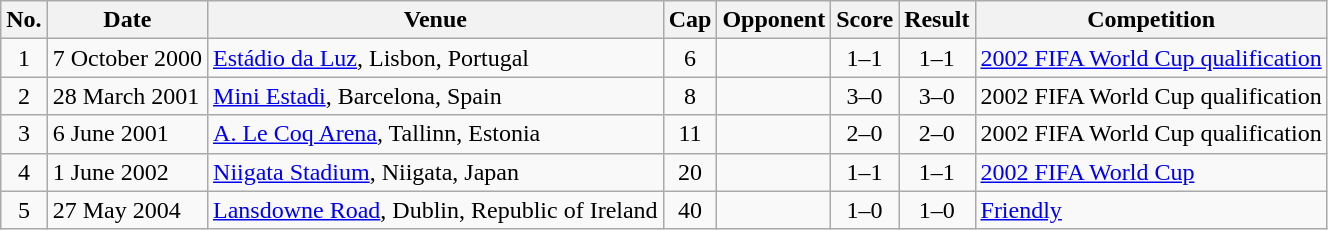<table class="wikitable sortable">
<tr>
<th scope="col">No.</th>
<th scope="col">Date</th>
<th scope="col">Venue</th>
<th scope="col">Cap</th>
<th scope="col">Opponent</th>
<th scope="col">Score</th>
<th scope="col">Result</th>
<th scope="col">Competition</th>
</tr>
<tr>
<td align="center">1</td>
<td>7 October 2000</td>
<td><a href='#'>Estádio da Luz</a>, Lisbon, Portugal</td>
<td align="center">6</td>
<td></td>
<td align="center">1–1</td>
<td align="center">1–1</td>
<td><a href='#'>2002 FIFA World Cup qualification</a></td>
</tr>
<tr>
<td align="center">2</td>
<td>28 March 2001</td>
<td><a href='#'>Mini Estadi</a>, Barcelona, Spain</td>
<td align="center">8</td>
<td></td>
<td align="center">3–0</td>
<td align="center">3–0</td>
<td>2002 FIFA World Cup qualification</td>
</tr>
<tr>
<td align="center">3</td>
<td>6 June 2001</td>
<td><a href='#'>A. Le Coq Arena</a>, Tallinn, Estonia</td>
<td align="center">11</td>
<td></td>
<td align="center">2–0</td>
<td align="center">2–0</td>
<td>2002 FIFA World Cup qualification</td>
</tr>
<tr>
<td align="center">4</td>
<td>1 June 2002</td>
<td><a href='#'>Niigata Stadium</a>, Niigata, Japan</td>
<td align="center">20</td>
<td></td>
<td align="center">1–1</td>
<td align="center">1–1</td>
<td><a href='#'>2002 FIFA World Cup</a></td>
</tr>
<tr>
<td align="center">5</td>
<td>27 May 2004</td>
<td><a href='#'>Lansdowne Road</a>, Dublin, Republic of Ireland</td>
<td align="center">40</td>
<td></td>
<td align="center">1–0</td>
<td align="center">1–0</td>
<td><a href='#'>Friendly</a></td>
</tr>
</table>
